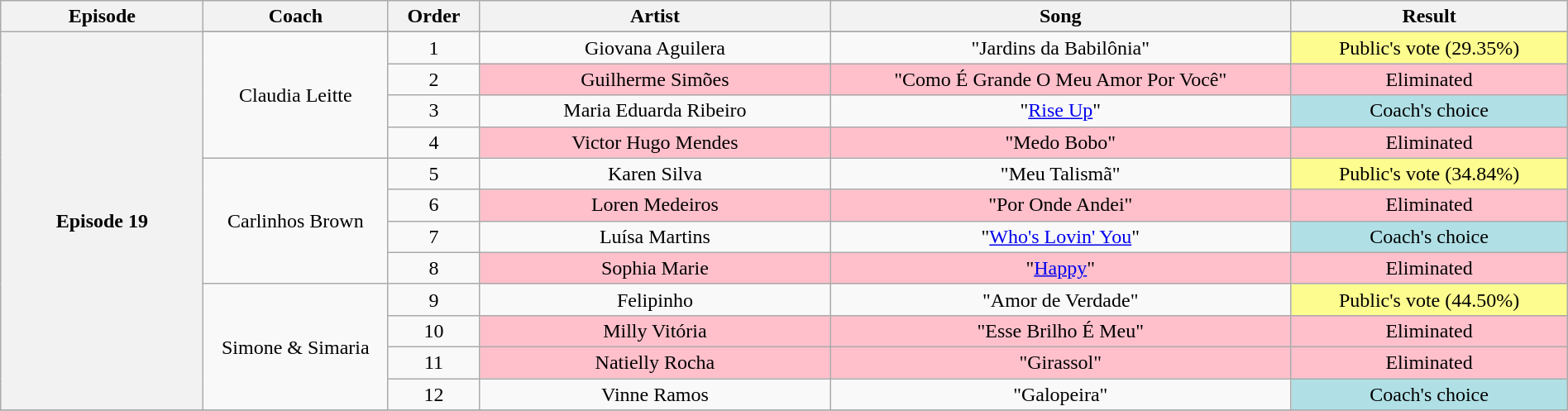<table class="wikitable" style="text-align:center; width:100%;">
<tr>
<th scope="col" width="11%">Episode</th>
<th scope="col" width="10%">Coach</th>
<th scope="col" width="05%">Order</th>
<th scope="col" width="19%">Artist</th>
<th scope="col" width="25%">Song</th>
<th scope="col" width="15%">Result</th>
</tr>
<tr>
<th scope="col" rowspan=13>Episode 19<br></th>
</tr>
<tr>
<td rowspan="4">Claudia Leitte<br></td>
<td>1</td>
<td>Giovana Aguilera</td>
<td>"Jardins da Babilônia"</td>
<td bgcolor=FDFC8F>Public's vote (29.35%)</td>
</tr>
<tr>
<td>2</td>
<td bgcolor=FFC0CB>Guilherme Simões</td>
<td bgcolor=FFC0CB>"Como É Grande O Meu Amor Por Você"</td>
<td bgcolor=FFC0CB>Eliminated</td>
</tr>
<tr>
<td>3</td>
<td>Maria Eduarda Ribeiro</td>
<td>"<a href='#'>Rise Up</a>"</td>
<td bgcolor=B0E0E6>Coach's choice</td>
</tr>
<tr>
<td>4</td>
<td bgcolor=FFC0CB>Victor Hugo Mendes</td>
<td bgcolor=FFC0CB>"Medo Bobo"</td>
<td bgcolor=FFC0CB>Eliminated</td>
</tr>
<tr>
<td rowspan="4">Carlinhos Brown</td>
<td>5</td>
<td>Karen Silva</td>
<td>"Meu Talismã"</td>
<td bgcolor=FDFC8F>Public's vote (34.84%)</td>
</tr>
<tr>
<td>6</td>
<td bgcolor=FFC0CB>Loren Medeiros</td>
<td bgcolor=FFC0CB>"Por Onde Andei"</td>
<td bgcolor=FFC0CB>Eliminated</td>
</tr>
<tr>
<td>7</td>
<td>Luísa Martins</td>
<td>"<a href='#'>Who's Lovin' You</a>"</td>
<td bgcolor=B0E0E6>Coach's choice</td>
</tr>
<tr>
<td>8</td>
<td bgcolor=FFC0CB>Sophia Marie</td>
<td bgcolor=FFC0CB>"<a href='#'>Happy</a>"</td>
<td bgcolor=FFC0CB>Eliminated</td>
</tr>
<tr>
<td rowspan="4">Simone & Simaria</td>
<td>9</td>
<td>Felipinho</td>
<td>"Amor de Verdade"</td>
<td bgcolor=FDFC8F>Public's vote (44.50%)</td>
</tr>
<tr>
<td>10</td>
<td bgcolor=FFC0CB>Milly Vitória</td>
<td bgcolor=FFC0CB>"Esse Brilho É Meu"</td>
<td bgcolor=FFC0CB>Eliminated</td>
</tr>
<tr>
<td>11</td>
<td bgcolor=FFC0CB>Natielly Rocha</td>
<td bgcolor=FFC0CB>"Girassol"</td>
<td bgcolor=FFC0CB>Eliminated</td>
</tr>
<tr>
<td>12</td>
<td>Vinne Ramos</td>
<td>"Galopeira"</td>
<td bgcolor=B0E0E6>Coach's choice</td>
</tr>
<tr>
</tr>
</table>
